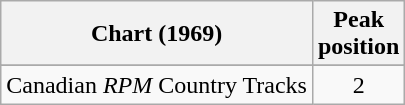<table class="wikitable sortable">
<tr>
<th align="left">Chart (1969)</th>
<th align="center">Peak<br>position</th>
</tr>
<tr>
</tr>
<tr>
<td align="left">Canadian <em>RPM</em> Country Tracks</td>
<td align="center">2</td>
</tr>
</table>
